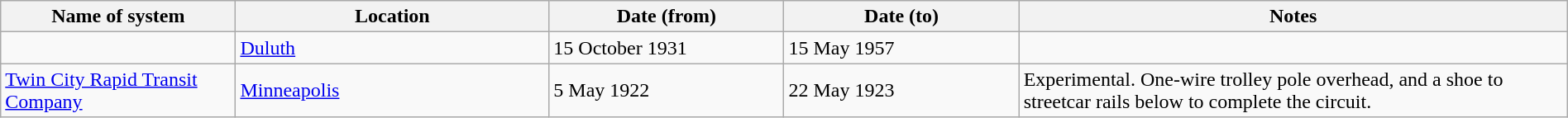<table class="wikitable" width=100%>
<tr>
<th width=15%>Name of system</th>
<th width=20%>Location</th>
<th width=15%>Date (from)</th>
<th width=15%>Date (to)</th>
<th width=35%>Notes</th>
</tr>
<tr>
<td> </td>
<td><a href='#'>Duluth</a></td>
<td>15 October 1931</td>
<td>15 May 1957</td>
<td> </td>
</tr>
<tr>
<td><a href='#'>Twin City Rapid Transit Company</a></td>
<td><a href='#'>Minneapolis</a></td>
<td>5 May 1922</td>
<td>22 May 1923</td>
<td>Experimental.  One-wire trolley pole overhead, and a shoe to streetcar rails below to complete the circuit.</td>
</tr>
</table>
